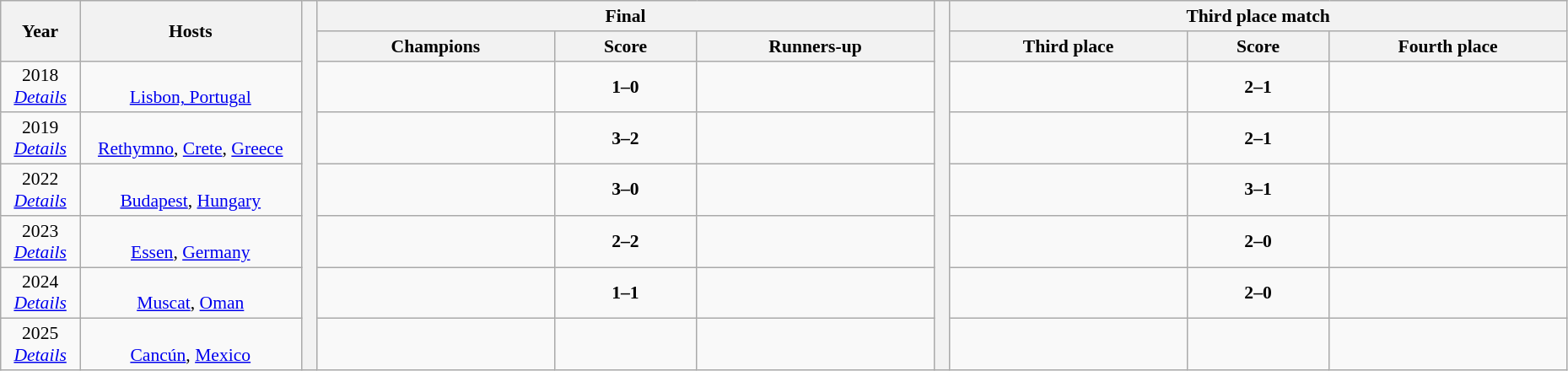<table class="wikitable" style="font-size:90%; width: 98%; text-align: center;">
<tr>
<th rowspan=2 width=5%>Year</th>
<th rowspan=2 width=14%>Hosts</th>
<th width=1% rowspan=9 bgcolor=ffffff></th>
<th colspan=3>Final</th>
<th width=1% rowspan=9 bgcolor=ffffff></th>
<th colspan=3>Third place match</th>
</tr>
<tr>
<th width=15%>Champions</th>
<th width=9%>Score</th>
<th width=15%>Runners-up</th>
<th width=15%>Third place</th>
<th width=9%>Score</th>
<th width=15%>Fourth place</th>
</tr>
<tr>
<td>2018<br><em><a href='#'>Details</a></em></td>
<td><br><a href='#'>Lisbon, Portugal</a></td>
<td><strong></strong></td>
<td><strong>1–0</strong></td>
<td></td>
<td></td>
<td><strong>2–1</strong></td>
<td></td>
</tr>
<tr>
<td>2019<br><em><a href='#'>Details</a></em></td>
<td><br><a href='#'>Rethymno</a>, <a href='#'>Crete</a>, <a href='#'>Greece</a></td>
<td><strong></strong></td>
<td><strong>3–2</strong></td>
<td></td>
<td></td>
<td><strong>2–1</strong></td>
<td></td>
</tr>
<tr>
<td>2022<br><em><a href='#'>Details</a></em></td>
<td><br><a href='#'>Budapest</a>, <a href='#'>Hungary</a></td>
<td><strong></strong></td>
<td><strong>3–0</strong></td>
<td></td>
<td></td>
<td><strong>3–1</strong></td>
<td></td>
</tr>
<tr>
<td>2023<br><em><a href='#'>Details</a></em></td>
<td><br><a href='#'>Essen</a>, <a href='#'>Germany</a></td>
<td><strong></strong></td>
<td><strong>2–2 </strong></td>
<td></td>
<td></td>
<td><strong>2–0</strong></td>
<td></td>
</tr>
<tr>
<td>2024<br><em><a href='#'>Details</a></em></td>
<td><br><a href='#'>Muscat</a>, <a href='#'>Oman</a></td>
<td><strong></strong></td>
<td><strong>1–1 </strong></td>
<td></td>
<td></td>
<td><strong>2–0</strong></td>
<td></td>
</tr>
<tr>
<td>2025<br><em><a href='#'>Details</a></em></td>
<td><br><a href='#'>Cancún</a>, <a href='#'>Mexico</a></td>
<td></td>
<td></td>
<td></td>
<td></td>
<td></td>
<td></td>
</tr>
</table>
